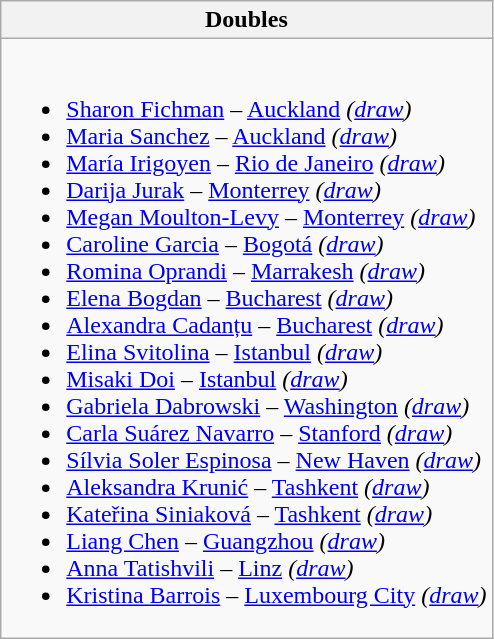<table class="wikitable collapsible collapsed">
<tr>
<th><strong>Doubles</strong></th>
</tr>
<tr>
<td><br><ul><li> <a href='#'>Sharon Fichman</a> – <a href='#'>Auckland</a> <em>(<a href='#'>draw</a>)</em></li><li> <a href='#'>Maria Sanchez</a> – <a href='#'>Auckland</a> <em>(<a href='#'>draw</a>)</em></li><li> <a href='#'>María Irigoyen</a> – <a href='#'>Rio de Janeiro</a> <em>(<a href='#'>draw</a>)</em></li><li> <a href='#'>Darija Jurak</a> – <a href='#'>Monterrey</a> <em>(<a href='#'>draw</a>)</em></li><li> <a href='#'>Megan Moulton-Levy</a> – <a href='#'>Monterrey</a> <em>(<a href='#'>draw</a>)</em></li><li> <a href='#'>Caroline Garcia</a> – <a href='#'>Bogotá</a> <em>(<a href='#'>draw</a>)</em></li><li> <a href='#'>Romina Oprandi</a> – <a href='#'>Marrakesh</a> <em>(<a href='#'>draw</a>)</em></li><li> <a href='#'>Elena Bogdan</a> – <a href='#'>Bucharest</a> <em>(<a href='#'>draw</a>)</em></li><li> <a href='#'>Alexandra Cadanțu</a> – <a href='#'>Bucharest</a> <em>(<a href='#'>draw</a>)</em></li><li> <a href='#'>Elina Svitolina</a> – <a href='#'>Istanbul</a> <em>(<a href='#'>draw</a>)</em></li><li> <a href='#'>Misaki Doi</a> – <a href='#'>Istanbul</a> <em>(<a href='#'>draw</a>)</em></li><li> <a href='#'>Gabriela Dabrowski</a> – <a href='#'>Washington</a> <em>(<a href='#'>draw</a>)</em></li><li> <a href='#'>Carla Suárez Navarro</a> – <a href='#'>Stanford</a> <em>(<a href='#'>draw</a>)</em></li><li> <a href='#'>Sílvia Soler Espinosa</a> – <a href='#'>New Haven</a> <em>(<a href='#'>draw</a>)</em></li><li> <a href='#'>Aleksandra Krunić</a> – <a href='#'>Tashkent</a> <em>(<a href='#'>draw</a>)</em></li><li> <a href='#'>Kateřina Siniaková</a> – <a href='#'>Tashkent</a> <em>(<a href='#'>draw</a>)</em></li><li> <a href='#'>Liang Chen</a> – <a href='#'>Guangzhou</a> <em>(<a href='#'>draw</a>)</em></li><li> <a href='#'>Anna Tatishvili</a> – <a href='#'>Linz</a> <em>(<a href='#'>draw</a>)</em></li><li> <a href='#'>Kristina Barrois</a> – <a href='#'>Luxembourg City</a> <em>(<a href='#'>draw</a>)</em></li></ul></td>
</tr>
</table>
